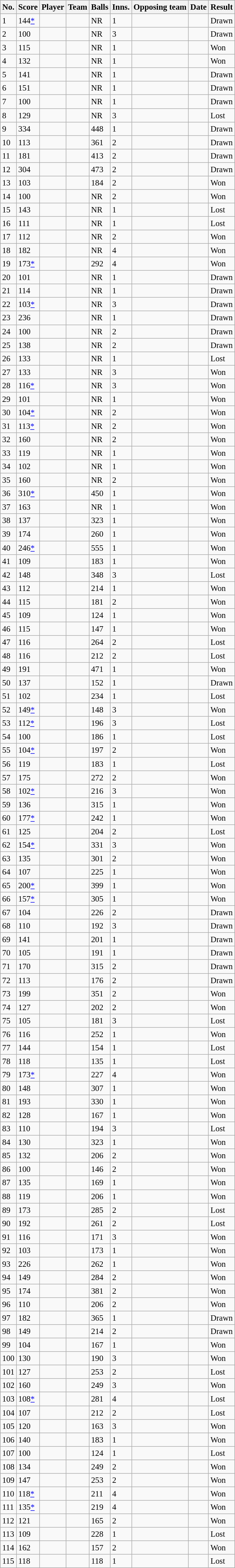<table class="wikitable sortable" style="font-size:95%">
<tr>
<th>No.</th>
<th>Score</th>
<th>Player</th>
<th>Team</th>
<th>Balls</th>
<th>Inns.</th>
<th>Opposing team</th>
<th>Date</th>
<th>Result</th>
</tr>
<tr>
<td>1</td>
<td> 144<a href='#'>*</a></td>
<td></td>
<td></td>
<td> NR</td>
<td>1</td>
<td></td>
<td></td>
<td>Drawn</td>
</tr>
<tr>
<td>2</td>
<td> 100</td>
<td></td>
<td></td>
<td> NR</td>
<td>3</td>
<td></td>
<td></td>
<td>Drawn</td>
</tr>
<tr>
<td>3</td>
<td> 115</td>
<td> </td>
<td></td>
<td> NR</td>
<td>1</td>
<td></td>
<td></td>
<td>Won</td>
</tr>
<tr>
<td>4</td>
<td> 132</td>
<td></td>
<td></td>
<td> NR</td>
<td>1</td>
<td></td>
<td></td>
<td>Won</td>
</tr>
<tr>
<td>5</td>
<td> 141</td>
<td></td>
<td></td>
<td> NR</td>
<td>1</td>
<td></td>
<td></td>
<td>Drawn</td>
</tr>
<tr>
<td>6</td>
<td> 151</td>
<td> </td>
<td></td>
<td> NR</td>
<td>1</td>
<td></td>
<td></td>
<td>Drawn</td>
</tr>
<tr>
<td>7</td>
<td> 100</td>
<td></td>
<td></td>
<td> NR</td>
<td>1</td>
<td></td>
<td></td>
<td>Drawn</td>
</tr>
<tr>
<td>8</td>
<td> 129</td>
<td></td>
<td></td>
<td> NR</td>
<td>3</td>
<td></td>
<td></td>
<td>Lost</td>
</tr>
<tr>
<td>9</td>
<td> 334</td>
<td> </td>
<td></td>
<td> 448</td>
<td>1</td>
<td></td>
<td></td>
<td>Drawn</td>
</tr>
<tr>
<td>10</td>
<td> 113</td>
<td></td>
<td></td>
<td> 361</td>
<td>2</td>
<td></td>
<td></td>
<td>Drawn</td>
</tr>
<tr>
<td>11</td>
<td> 181</td>
<td></td>
<td></td>
<td> 413</td>
<td>2</td>
<td></td>
<td></td>
<td>Drawn</td>
</tr>
<tr>
<td>12</td>
<td> 304</td>
<td> </td>
<td></td>
<td> 473</td>
<td>2</td>
<td></td>
<td></td>
<td>Drawn</td>
</tr>
<tr>
<td>13</td>
<td> 103</td>
<td> </td>
<td></td>
<td> 184</td>
<td>2</td>
<td></td>
<td></td>
<td>Won</td>
</tr>
<tr>
<td>14</td>
<td> 100</td>
<td> </td>
<td></td>
<td> NR</td>
<td>2</td>
<td></td>
<td></td>
<td>Won</td>
</tr>
<tr>
<td>15</td>
<td> 143</td>
<td> </td>
<td></td>
<td> NR</td>
<td>1</td>
<td></td>
<td></td>
<td>Lost</td>
</tr>
<tr>
<td>16</td>
<td> 111</td>
<td></td>
<td></td>
<td> NR</td>
<td>1</td>
<td></td>
<td></td>
<td>Lost</td>
</tr>
<tr>
<td>17</td>
<td> 112</td>
<td></td>
<td></td>
<td> NR</td>
<td>2</td>
<td></td>
<td></td>
<td>Won</td>
</tr>
<tr>
<td>18</td>
<td> 182</td>
<td></td>
<td></td>
<td> NR</td>
<td>4</td>
<td></td>
<td></td>
<td>Won</td>
</tr>
<tr>
<td>19</td>
<td> 173<a href='#'>*</a></td>
<td> </td>
<td></td>
<td> 292</td>
<td>4</td>
<td></td>
<td></td>
<td>Won</td>
</tr>
<tr>
<td>20</td>
<td> 101</td>
<td> </td>
<td></td>
<td> NR</td>
<td>1</td>
<td></td>
<td></td>
<td>Drawn</td>
</tr>
<tr>
<td>21</td>
<td> 114</td>
<td></td>
<td></td>
<td> NR</td>
<td>1</td>
<td></td>
<td></td>
<td>Drawn</td>
</tr>
<tr>
<td>22</td>
<td> 103<a href='#'>*</a></td>
<td> </td>
<td></td>
<td> NR</td>
<td>3</td>
<td></td>
<td></td>
<td>Drawn</td>
</tr>
<tr>
<td>23</td>
<td> 236</td>
<td></td>
<td></td>
<td> NR</td>
<td>1</td>
<td></td>
<td></td>
<td>Drawn</td>
</tr>
<tr>
<td>24</td>
<td> 100</td>
<td> </td>
<td></td>
<td> NR</td>
<td>2</td>
<td></td>
<td></td>
<td>Drawn</td>
</tr>
<tr>
<td>25</td>
<td> 138</td>
<td> </td>
<td></td>
<td> NR</td>
<td>2</td>
<td></td>
<td></td>
<td>Drawn</td>
</tr>
<tr>
<td>26</td>
<td> 133</td>
<td></td>
<td></td>
<td> NR</td>
<td>1</td>
<td></td>
<td></td>
<td>Lost</td>
</tr>
<tr>
<td>27</td>
<td> 133</td>
<td></td>
<td></td>
<td> NR</td>
<td>3</td>
<td></td>
<td></td>
<td>Won</td>
</tr>
<tr>
<td>28</td>
<td> 116<a href='#'>*</a></td>
<td></td>
<td></td>
<td> NR</td>
<td>3</td>
<td></td>
<td></td>
<td>Won</td>
</tr>
<tr>
<td>29</td>
<td> 101</td>
<td> </td>
<td></td>
<td> NR</td>
<td>1</td>
<td></td>
<td></td>
<td>Won</td>
</tr>
<tr>
<td>30</td>
<td> 104<a href='#'>*</a></td>
<td></td>
<td></td>
<td> NR</td>
<td>2</td>
<td></td>
<td></td>
<td>Won</td>
</tr>
<tr>
<td>31</td>
<td> 113<a href='#'>*</a></td>
<td> </td>
<td></td>
<td> NR</td>
<td>2</td>
<td></td>
<td></td>
<td>Won</td>
</tr>
<tr>
<td>32</td>
<td> 160</td>
<td></td>
<td></td>
<td> NR</td>
<td>2</td>
<td></td>
<td></td>
<td>Won</td>
</tr>
<tr>
<td>33</td>
<td> 119</td>
<td></td>
<td></td>
<td> NR</td>
<td>1</td>
<td></td>
<td></td>
<td>Won</td>
</tr>
<tr>
<td>34</td>
<td> 102</td>
<td> </td>
<td></td>
<td> NR</td>
<td>1</td>
<td></td>
<td></td>
<td>Won</td>
</tr>
<tr>
<td>35</td>
<td> 160</td>
<td></td>
<td></td>
<td> NR</td>
<td>2</td>
<td></td>
<td></td>
<td>Won</td>
</tr>
<tr>
<td>36</td>
<td> 310<a href='#'>*</a></td>
<td></td>
<td></td>
<td> 450</td>
<td>1</td>
<td></td>
<td></td>
<td>Won</td>
</tr>
<tr>
<td>37</td>
<td> 163</td>
<td></td>
<td></td>
<td> NR</td>
<td>1</td>
<td></td>
<td></td>
<td>Won</td>
</tr>
<tr>
<td>38</td>
<td> 137</td>
<td></td>
<td></td>
<td> 323</td>
<td>1</td>
<td></td>
<td></td>
<td>Won</td>
</tr>
<tr>
<td>39</td>
<td> 174</td>
<td> </td>
<td></td>
<td> 260</td>
<td>1</td>
<td></td>
<td></td>
<td>Won</td>
</tr>
<tr>
<td>40</td>
<td> 246<a href='#'>*</a></td>
<td> </td>
<td></td>
<td> 555</td>
<td>1</td>
<td></td>
<td></td>
<td>Won</td>
</tr>
<tr>
<td>41</td>
<td> 109</td>
<td></td>
<td></td>
<td> 183</td>
<td>1</td>
<td></td>
<td></td>
<td>Won</td>
</tr>
<tr>
<td>42</td>
<td> 148</td>
<td></td>
<td></td>
<td> 348</td>
<td>3</td>
<td></td>
<td></td>
<td>Lost</td>
</tr>
<tr>
<td>43</td>
<td> 112</td>
<td> </td>
<td></td>
<td> 214</td>
<td>1</td>
<td></td>
<td></td>
<td>Won</td>
</tr>
<tr>
<td>44</td>
<td> 115</td>
<td> </td>
<td></td>
<td> 181</td>
<td>2</td>
<td></td>
<td></td>
<td>Won</td>
</tr>
<tr>
<td>45</td>
<td> 109</td>
<td></td>
<td></td>
<td> 124</td>
<td>1</td>
<td></td>
<td></td>
<td>Won</td>
</tr>
<tr>
<td>46</td>
<td> 115</td>
<td></td>
<td></td>
<td> 147</td>
<td>1</td>
<td></td>
<td></td>
<td>Won</td>
</tr>
<tr>
<td>47</td>
<td> 116</td>
<td></td>
<td></td>
<td> 264</td>
<td>2</td>
<td></td>
<td></td>
<td>Lost</td>
</tr>
<tr>
<td>48</td>
<td> 116</td>
<td></td>
<td></td>
<td> 212</td>
<td>2</td>
<td></td>
<td></td>
<td>Lost</td>
</tr>
<tr>
<td>49</td>
<td> 191</td>
<td> </td>
<td></td>
<td> 471</td>
<td>1</td>
<td></td>
<td></td>
<td>Won</td>
</tr>
<tr>
<td>50</td>
<td> 137</td>
<td> </td>
<td></td>
<td> 152</td>
<td>1</td>
<td></td>
<td></td>
<td>Drawn</td>
</tr>
<tr>
<td>51</td>
<td> 102</td>
<td></td>
<td></td>
<td> 234</td>
<td>1</td>
<td></td>
<td></td>
<td>Lost</td>
</tr>
<tr>
<td>52</td>
<td> 149<a href='#'>*</a></td>
<td> </td>
<td></td>
<td> 148</td>
<td>3</td>
<td></td>
<td></td>
<td>Won</td>
</tr>
<tr>
<td>53</td>
<td> 112<a href='#'>*</a></td>
<td></td>
<td></td>
<td> 196</td>
<td>3</td>
<td></td>
<td></td>
<td>Lost</td>
</tr>
<tr>
<td>54</td>
<td> 100</td>
<td> </td>
<td></td>
<td> 186</td>
<td>1</td>
<td></td>
<td></td>
<td>Lost</td>
</tr>
<tr>
<td>55</td>
<td> 104<a href='#'>*</a></td>
<td></td>
<td></td>
<td> 197</td>
<td>2</td>
<td></td>
<td></td>
<td>Won</td>
</tr>
<tr>
<td>56</td>
<td> 119</td>
<td></td>
<td></td>
<td> 183</td>
<td>1</td>
<td></td>
<td></td>
<td>Lost</td>
</tr>
<tr>
<td>57</td>
<td> 175</td>
<td></td>
<td></td>
<td> 272</td>
<td>2</td>
<td></td>
<td></td>
<td>Won</td>
</tr>
<tr>
<td>58</td>
<td> 102<a href='#'>*</a></td>
<td></td>
<td></td>
<td> 216</td>
<td>3</td>
<td></td>
<td></td>
<td>Won</td>
</tr>
<tr>
<td>59</td>
<td> 136</td>
<td></td>
<td></td>
<td> 315</td>
<td>1</td>
<td></td>
<td></td>
<td>Won</td>
</tr>
<tr>
<td>60</td>
<td> 177<a href='#'>*</a></td>
<td> </td>
<td></td>
<td> 242</td>
<td>1</td>
<td></td>
<td></td>
<td>Won</td>
</tr>
<tr>
<td>61</td>
<td> 125</td>
<td> </td>
<td></td>
<td> 204</td>
<td>2</td>
<td></td>
<td></td>
<td>Lost</td>
</tr>
<tr>
<td>62</td>
<td> 154<a href='#'>*</a></td>
<td> </td>
<td></td>
<td> 331</td>
<td>3</td>
<td></td>
<td></td>
<td>Won</td>
</tr>
<tr>
<td>63</td>
<td> 135</td>
<td> </td>
<td></td>
<td> 301</td>
<td>2</td>
<td></td>
<td></td>
<td>Won</td>
</tr>
<tr>
<td>64</td>
<td> 107</td>
<td></td>
<td></td>
<td> 225</td>
<td>1</td>
<td></td>
<td></td>
<td>Won</td>
</tr>
<tr>
<td>65</td>
<td> 200<a href='#'>*</a></td>
<td></td>
<td></td>
<td> 399</td>
<td>1</td>
<td></td>
<td></td>
<td>Won</td>
</tr>
<tr>
<td>66</td>
<td> 157<a href='#'>*</a></td>
<td> </td>
<td></td>
<td> 305</td>
<td>1</td>
<td></td>
<td></td>
<td>Won</td>
</tr>
<tr>
<td>67</td>
<td> 104</td>
<td></td>
<td></td>
<td> 226</td>
<td>2</td>
<td></td>
<td></td>
<td>Drawn</td>
</tr>
<tr>
<td>68</td>
<td> 110</td>
<td></td>
<td></td>
<td> 192</td>
<td>3</td>
<td></td>
<td></td>
<td>Drawn</td>
</tr>
<tr>
<td>69</td>
<td> 141</td>
<td></td>
<td></td>
<td> 201</td>
<td>1</td>
<td></td>
<td></td>
<td>Drawn</td>
</tr>
<tr>
<td>70</td>
<td> 105</td>
<td></td>
<td></td>
<td> 191</td>
<td>1</td>
<td></td>
<td></td>
<td>Drawn</td>
</tr>
<tr>
<td>71</td>
<td> 170</td>
<td></td>
<td></td>
<td> 315</td>
<td>2</td>
<td></td>
<td></td>
<td>Drawn</td>
</tr>
<tr>
<td>72</td>
<td> 113</td>
<td></td>
<td></td>
<td> 176</td>
<td>2</td>
<td></td>
<td></td>
<td>Drawn</td>
</tr>
<tr>
<td>73</td>
<td> 199</td>
<td></td>
<td></td>
<td> 351</td>
<td>2</td>
<td></td>
<td></td>
<td>Won</td>
</tr>
<tr>
<td>74</td>
<td> 127</td>
<td> </td>
<td></td>
<td> 202</td>
<td>2</td>
<td></td>
<td></td>
<td>Won</td>
</tr>
<tr>
<td>75</td>
<td> 105</td>
<td> </td>
<td></td>
<td> 181</td>
<td>3</td>
<td></td>
<td></td>
<td>Lost</td>
</tr>
<tr>
<td>76</td>
<td> 116</td>
<td> </td>
<td></td>
<td> 252</td>
<td>1</td>
<td></td>
<td></td>
<td>Won</td>
</tr>
<tr>
<td>77</td>
<td> 144</td>
<td> </td>
<td></td>
<td> 154</td>
<td>1</td>
<td></td>
<td></td>
<td>Lost</td>
</tr>
<tr>
<td>78</td>
<td> 118</td>
<td></td>
<td></td>
<td> 135</td>
<td>1</td>
<td></td>
<td></td>
<td>Lost</td>
</tr>
<tr>
<td>79</td>
<td> 173<a href='#'>*</a></td>
<td> </td>
<td></td>
<td> 227</td>
<td>4</td>
<td></td>
<td></td>
<td>Won</td>
</tr>
<tr>
<td>80</td>
<td> 148</td>
<td></td>
<td></td>
<td> 307</td>
<td>1</td>
<td></td>
<td></td>
<td>Won</td>
</tr>
<tr>
<td>81</td>
<td> 193</td>
<td></td>
<td></td>
<td> 330</td>
<td>1</td>
<td></td>
<td></td>
<td>Won</td>
</tr>
<tr>
<td>82</td>
<td> 128</td>
<td></td>
<td></td>
<td> 167</td>
<td>1</td>
<td></td>
<td></td>
<td>Won</td>
</tr>
<tr>
<td>83</td>
<td> 110</td>
<td> </td>
<td></td>
<td> 194</td>
<td>3</td>
<td></td>
<td></td>
<td>Lost</td>
</tr>
<tr>
<td>84</td>
<td> 130</td>
<td></td>
<td></td>
<td> 323</td>
<td>1</td>
<td></td>
<td></td>
<td>Won</td>
</tr>
<tr>
<td>85</td>
<td> 132</td>
<td></td>
<td></td>
<td> 206</td>
<td>2</td>
<td></td>
<td></td>
<td>Won</td>
</tr>
<tr>
<td>86</td>
<td> 100</td>
<td></td>
<td></td>
<td> 146</td>
<td>2</td>
<td></td>
<td></td>
<td>Won</td>
</tr>
<tr>
<td>87</td>
<td> 135</td>
<td> </td>
<td></td>
<td> 169</td>
<td>1</td>
<td></td>
<td></td>
<td>Won</td>
</tr>
<tr>
<td>88</td>
<td> 119</td>
<td></td>
<td></td>
<td> 206</td>
<td>1</td>
<td></td>
<td></td>
<td>Won</td>
</tr>
<tr>
<td>89</td>
<td> 173</td>
<td></td>
<td></td>
<td> 285</td>
<td>2</td>
<td></td>
<td></td>
<td>Lost</td>
</tr>
<tr>
<td>90</td>
<td> 192</td>
<td></td>
<td></td>
<td> 261</td>
<td>2</td>
<td></td>
<td></td>
<td>Lost</td>
</tr>
<tr>
<td>91</td>
<td> 116</td>
<td></td>
<td></td>
<td> 171</td>
<td>3</td>
<td></td>
<td></td>
<td>Won</td>
</tr>
<tr>
<td>92</td>
<td> 103</td>
<td></td>
<td></td>
<td> 173</td>
<td>1</td>
<td></td>
<td></td>
<td>Won</td>
</tr>
<tr>
<td>93</td>
<td> 226</td>
<td> </td>
<td></td>
<td> 262</td>
<td>1</td>
<td></td>
<td></td>
<td>Won</td>
</tr>
<tr>
<td>94</td>
<td> 149</td>
<td></td>
<td></td>
<td> 284</td>
<td>2</td>
<td></td>
<td></td>
<td>Won</td>
</tr>
<tr>
<td>95</td>
<td> 174</td>
<td></td>
<td></td>
<td> 381</td>
<td>2</td>
<td></td>
<td></td>
<td>Won</td>
</tr>
<tr>
<td>96</td>
<td> 110</td>
<td></td>
<td></td>
<td> 206</td>
<td>2</td>
<td></td>
<td></td>
<td>Won</td>
</tr>
<tr>
<td>97</td>
<td> 182</td>
<td></td>
<td></td>
<td> 365</td>
<td>1</td>
<td></td>
<td></td>
<td>Drawn</td>
</tr>
<tr>
<td>98</td>
<td> 149</td>
<td> </td>
<td></td>
<td> 214</td>
<td>2</td>
<td></td>
<td></td>
<td>Drawn</td>
</tr>
<tr>
<td>99</td>
<td> 104</td>
<td> </td>
<td></td>
<td> 167</td>
<td>1</td>
<td></td>
<td></td>
<td>Won</td>
</tr>
<tr>
<td>100</td>
<td> 130</td>
<td></td>
<td></td>
<td> 190</td>
<td>3</td>
<td></td>
<td></td>
<td>Won</td>
</tr>
<tr>
<td>101</td>
<td> 127</td>
<td></td>
<td></td>
<td> 253</td>
<td>2</td>
<td></td>
<td></td>
<td>Lost</td>
</tr>
<tr>
<td>102</td>
<td> 160</td>
<td></td>
<td></td>
<td> 249</td>
<td>3</td>
<td></td>
<td></td>
<td>Won</td>
</tr>
<tr>
<td>103</td>
<td> 108<a href='#'>*</a></td>
<td></td>
<td></td>
<td> 281</td>
<td>4</td>
<td></td>
<td></td>
<td>Lost</td>
</tr>
<tr>
<td>104</td>
<td> 107</td>
<td></td>
<td></td>
<td> 212</td>
<td>2</td>
<td></td>
<td></td>
<td>Lost</td>
</tr>
<tr>
<td>105</td>
<td> 120</td>
<td></td>
<td></td>
<td> 163</td>
<td>3</td>
<td></td>
<td></td>
<td>Won</td>
</tr>
<tr>
<td>106</td>
<td> 140</td>
<td> </td>
<td></td>
<td> 183</td>
<td>1</td>
<td></td>
<td></td>
<td>Won</td>
</tr>
<tr>
<td>107</td>
<td> 100</td>
<td> </td>
<td></td>
<td> 124</td>
<td>1</td>
<td></td>
<td></td>
<td>Lost</td>
</tr>
<tr>
<td>108</td>
<td> 134</td>
<td></td>
<td></td>
<td> 249</td>
<td>2</td>
<td></td>
<td></td>
<td>Won</td>
</tr>
<tr>
<td>109</td>
<td> 147</td>
<td> </td>
<td></td>
<td> 253</td>
<td>2</td>
<td></td>
<td></td>
<td>Won</td>
</tr>
<tr>
<td>110</td>
<td> 118<a href='#'>*</a></td>
<td> </td>
<td></td>
<td> 211</td>
<td>4</td>
<td></td>
<td></td>
<td>Won</td>
</tr>
<tr>
<td>111</td>
<td> 135<a href='#'>*</a></td>
<td> </td>
<td></td>
<td> 219</td>
<td>4</td>
<td></td>
<td></td>
<td>Won</td>
</tr>
<tr>
<td>112</td>
<td> 121</td>
<td> </td>
<td></td>
<td> 165</td>
<td>2</td>
<td></td>
<td></td>
<td>Won</td>
</tr>
<tr>
<td>113</td>
<td> 109</td>
<td></td>
<td></td>
<td> 228</td>
<td>1</td>
<td></td>
<td></td>
<td>Lost</td>
</tr>
<tr>
<td>114</td>
<td> 162</td>
<td> </td>
<td></td>
<td> 157</td>
<td>2</td>
<td></td>
<td></td>
<td>Won</td>
</tr>
<tr>
<td>115</td>
<td> 118</td>
<td></td>
<td></td>
<td> 118</td>
<td>1</td>
<td></td>
<td></td>
<td>Lost</td>
</tr>
</table>
